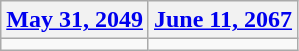<table class=wikitable>
<tr>
<th><a href='#'>May 31, 2049</a></th>
<th><a href='#'>June 11, 2067</a></th>
</tr>
<tr>
<td></td>
<td></td>
</tr>
</table>
